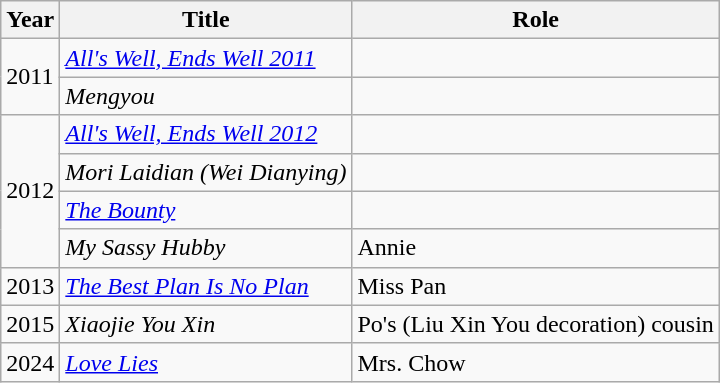<table class="wikitable">
<tr>
<th>Year</th>
<th>Title</th>
<th>Role</th>
</tr>
<tr>
<td rowspan="2">2011</td>
<td><em><a href='#'>All's Well, Ends Well 2011</a></em></td>
<td></td>
</tr>
<tr>
<td><em>Mengyou</em></td>
<td></td>
</tr>
<tr>
<td rowspan="4">2012</td>
<td><em><a href='#'>All's Well, Ends Well 2012</a></em></td>
<td></td>
</tr>
<tr>
<td><em>Mori Laidian (Wei Dianying)</em></td>
<td></td>
</tr>
<tr>
<td><em><a href='#'>The Bounty</a></em></td>
<td></td>
</tr>
<tr>
<td><em>My Sassy Hubby</em></td>
<td>Annie</td>
</tr>
<tr>
<td>2013</td>
<td><em><a href='#'>The Best Plan Is No Plan</a></em></td>
<td>Miss Pan</td>
</tr>
<tr>
<td>2015</td>
<td><em>Xiaojie You Xin</em></td>
<td>Po's (Liu Xin You decoration) cousin</td>
</tr>
<tr>
<td>2024</td>
<td><em><a href='#'>Love Lies</a></em></td>
<td>Mrs. Chow</td>
</tr>
</table>
